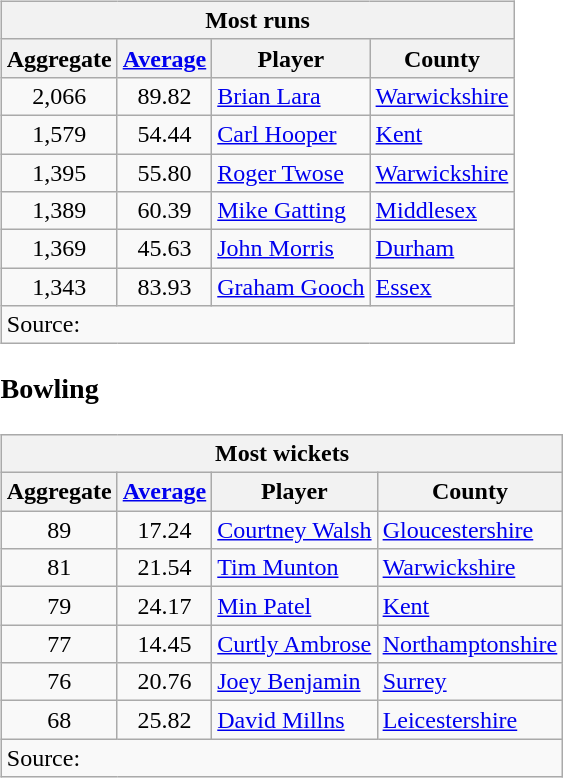<table>
<tr valign="top">
<td><br><table class="wikitable" style="text-align:left;">
<tr>
<th colspan=4>Most runs</th>
</tr>
<tr>
<th>Aggregate</th>
<th><a href='#'>Average</a></th>
<th>Player</th>
<th>County</th>
</tr>
<tr>
<td style="text-align:center;">2,066</td>
<td style="text-align:center;">89.82</td>
<td><a href='#'>Brian Lara</a></td>
<td><a href='#'>Warwickshire</a></td>
</tr>
<tr>
<td style="text-align:center;">1,579</td>
<td style="text-align:center;">54.44</td>
<td><a href='#'>Carl Hooper</a></td>
<td><a href='#'>Kent</a></td>
</tr>
<tr>
<td style="text-align:center;">1,395</td>
<td style="text-align:center;">55.80</td>
<td><a href='#'>Roger Twose</a></td>
<td><a href='#'>Warwickshire</a></td>
</tr>
<tr>
<td style="text-align:center;">1,389</td>
<td style="text-align:center;">60.39</td>
<td><a href='#'>Mike Gatting</a></td>
<td><a href='#'>Middlesex</a></td>
</tr>
<tr>
<td style="text-align:center;">1,369</td>
<td style="text-align:center;">45.63</td>
<td><a href='#'>John Morris</a></td>
<td><a href='#'>Durham</a></td>
</tr>
<tr>
<td style="text-align:center;">1,343</td>
<td style="text-align:center;">83.93</td>
<td><a href='#'>Graham Gooch</a></td>
<td><a href='#'>Essex</a></td>
</tr>
<tr>
<td colspan=4 align="left">Source:</td>
</tr>
</table>
<h3>Bowling</h3><table class="wikitable" style="text-align:left;">
<tr>
<th colspan=4>Most wickets</th>
</tr>
<tr>
<th>Aggregate</th>
<th><a href='#'>Average</a></th>
<th>Player</th>
<th>County</th>
</tr>
<tr>
<td style="text-align:center;">89</td>
<td style="text-align:center;">17.24</td>
<td><a href='#'>Courtney Walsh</a></td>
<td><a href='#'>Gloucestershire</a></td>
</tr>
<tr>
<td style="text-align:center;">81</td>
<td style="text-align:center;">21.54</td>
<td><a href='#'>Tim Munton</a></td>
<td><a href='#'>Warwickshire</a></td>
</tr>
<tr>
<td style="text-align:center;">79</td>
<td style="text-align:center;">24.17</td>
<td><a href='#'>Min Patel</a></td>
<td><a href='#'>Kent</a></td>
</tr>
<tr>
<td style="text-align:center;">77</td>
<td style="text-align:center;">14.45</td>
<td><a href='#'>Curtly Ambrose</a></td>
<td><a href='#'>Northamptonshire</a></td>
</tr>
<tr>
<td style="text-align:center;">76</td>
<td style="text-align:center;">20.76</td>
<td><a href='#'>Joey Benjamin</a></td>
<td><a href='#'>Surrey</a></td>
</tr>
<tr>
<td style="text-align:center;">68</td>
<td style="text-align:center;">25.82</td>
<td><a href='#'>David Millns</a></td>
<td><a href='#'>Leicestershire</a></td>
</tr>
<tr>
<td colspan=4 align="left">Source:</td>
</tr>
</table>
</td>
</tr>
</table>
